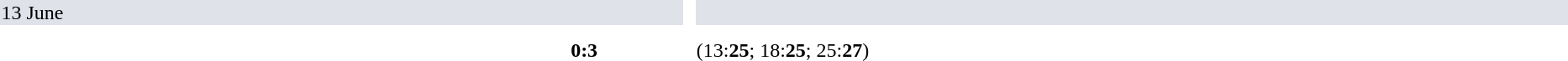<table width=100% cellspacing=10>
<tr>
<th width=20%></th>
<th width=12%></th>
<th></th>
</tr>
<tr bgcolor="#dfe2e9">
<td colspan="4">13 June</td>
<td></td>
</tr>
<tr>
<td></td>
<td align=right></td>
<td align=center><strong>0:3</strong></td>
<td><strong></strong></td>
<td>(13:<strong>25</strong>; 18:<strong>25</strong>; 25:<strong>27</strong>)</td>
</tr>
</table>
